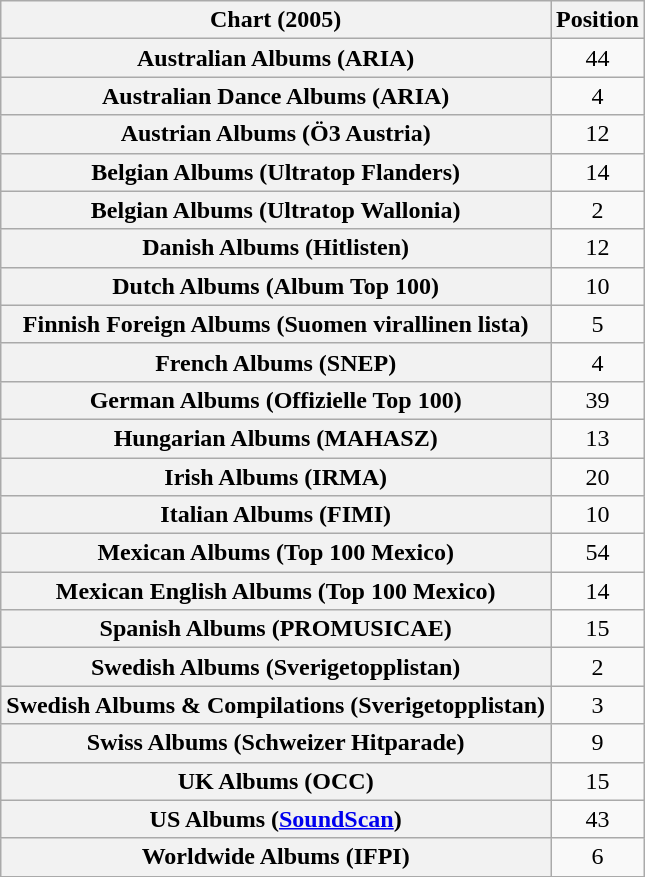<table class="wikitable sortable plainrowheaders" style="text-align:center;">
<tr>
<th>Chart (2005)</th>
<th>Position</th>
</tr>
<tr>
<th scope="row">Australian Albums (ARIA)</th>
<td>44</td>
</tr>
<tr>
<th scope="row">Australian Dance Albums (ARIA)</th>
<td>4</td>
</tr>
<tr>
<th scope="row">Austrian Albums (Ö3 Austria)</th>
<td>12</td>
</tr>
<tr>
<th scope="row">Belgian Albums (Ultratop Flanders)</th>
<td>14</td>
</tr>
<tr>
<th scope="row">Belgian Albums (Ultratop Wallonia)</th>
<td>2</td>
</tr>
<tr>
<th scope="row">Danish Albums (Hitlisten)</th>
<td>12</td>
</tr>
<tr>
<th scope="row">Dutch Albums (Album Top 100)</th>
<td>10</td>
</tr>
<tr>
<th scope="row">Finnish Foreign Albums (Suomen virallinen lista)</th>
<td>5</td>
</tr>
<tr>
<th scope="row">French Albums (SNEP)</th>
<td>4</td>
</tr>
<tr>
<th scope="row">German Albums (Offizielle Top 100)</th>
<td>39</td>
</tr>
<tr>
<th scope="row">Hungarian Albums (MAHASZ)</th>
<td>13</td>
</tr>
<tr>
<th scope="row">Irish Albums (IRMA)</th>
<td>20</td>
</tr>
<tr>
<th scope="row">Italian Albums (FIMI)</th>
<td>10</td>
</tr>
<tr>
<th scope="row">Mexican Albums (Top 100 Mexico)</th>
<td>54</td>
</tr>
<tr>
<th scope="row">Mexican English Albums (Top 100 Mexico)</th>
<td>14</td>
</tr>
<tr>
<th scope="row">Spanish Albums (PROMUSICAE)</th>
<td>15</td>
</tr>
<tr>
<th scope="row">Swedish Albums (Sverigetopplistan)</th>
<td>2</td>
</tr>
<tr>
<th scope="row">Swedish Albums & Compilations (Sverigetopplistan)</th>
<td>3</td>
</tr>
<tr>
<th scope="row">Swiss Albums (Schweizer Hitparade)</th>
<td>9</td>
</tr>
<tr>
<th scope="row">UK Albums (OCC)</th>
<td>15</td>
</tr>
<tr>
<th scope="row">US Albums (<a href='#'>SoundScan</a>)</th>
<td>43</td>
</tr>
<tr>
<th scope="row">Worldwide Albums (IFPI)</th>
<td>6</td>
</tr>
</table>
